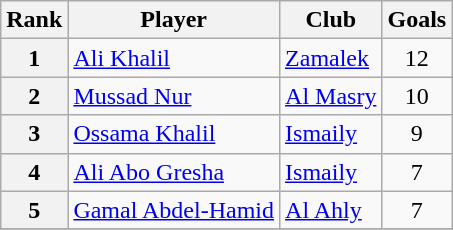<table class="wikitable" style="text-align:center">
<tr>
<th>Rank</th>
<th>Player</th>
<th>Club</th>
<th>Goals</th>
</tr>
<tr>
<th>1</th>
<td align="left"> <a href='#'>Ali Khalil</a></td>
<td align="left"><a href='#'>Zamalek</a></td>
<td>12</td>
</tr>
<tr>
<th>2</th>
<td align="left"> <a href='#'>Mussad Nur</a></td>
<td align="left"><a href='#'>Al Masry</a></td>
<td>10</td>
</tr>
<tr>
<th>3</th>
<td align="left"> <a href='#'>Ossama Khalil</a></td>
<td align="left"><a href='#'>Ismaily</a></td>
<td>9</td>
</tr>
<tr>
<th>4</th>
<td align="left"> <a href='#'>Ali Abo Gresha</a></td>
<td align="left"><a href='#'>Ismaily</a></td>
<td>7</td>
</tr>
<tr>
<th>5</th>
<td align="left"> <a href='#'>Gamal Abdel-Hamid</a></td>
<td align="left"><a href='#'>Al Ahly</a></td>
<td>7</td>
</tr>
<tr>
</tr>
</table>
